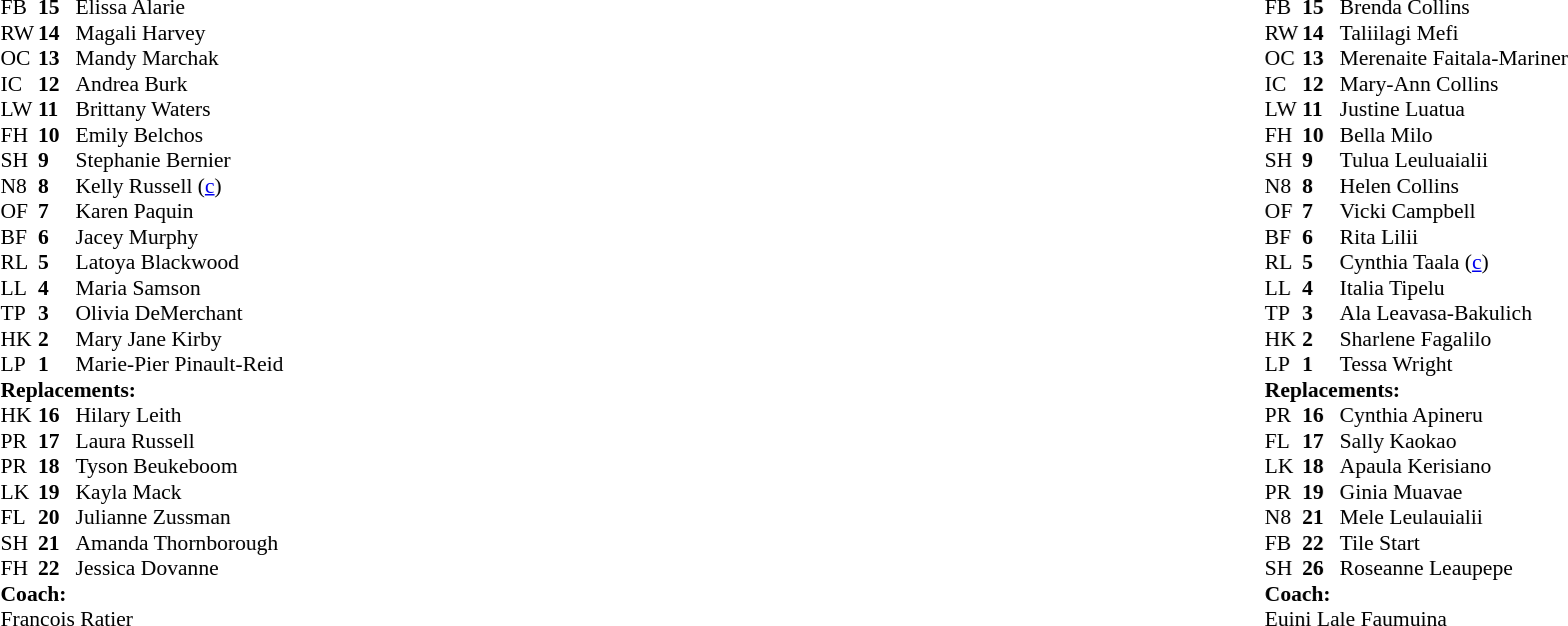<table style="width:100%;">
<tr>
<td style="vertical-align:top; width:50%;"><br><table style="font-size: 90%" cellspacing="0" cellpadding="0">
<tr>
<th width="25"></th>
<th width="25"></th>
</tr>
<tr>
<td>FB</td>
<td><strong>15</strong></td>
<td>Elissa Alarie</td>
</tr>
<tr>
<td>RW</td>
<td><strong>14</strong></td>
<td>Magali Harvey</td>
<td></td>
<td></td>
</tr>
<tr>
<td>OC</td>
<td><strong>13</strong></td>
<td>Mandy Marchak</td>
<td></td>
<td></td>
</tr>
<tr>
<td>IC</td>
<td><strong>12</strong></td>
<td>Andrea Burk</td>
</tr>
<tr>
<td>LW</td>
<td><strong>11</strong></td>
<td>Brittany Waters</td>
<td></td>
</tr>
<tr>
<td>FH</td>
<td><strong>10</strong></td>
<td>Emily Belchos</td>
<td></td>
<td></td>
</tr>
<tr>
<td>SH</td>
<td><strong>9</strong></td>
<td>Stephanie Bernier</td>
</tr>
<tr>
<td>N8</td>
<td><strong>8</strong></td>
<td>Kelly Russell (<a href='#'>c</a>)</td>
</tr>
<tr>
<td>OF</td>
<td><strong>7</strong></td>
<td>Karen Paquin</td>
<td></td>
<td></td>
</tr>
<tr>
<td>BF</td>
<td><strong>6</strong></td>
<td>Jacey Murphy</td>
</tr>
<tr>
<td>RL</td>
<td><strong>5</strong></td>
<td>Latoya Blackwood</td>
<td></td>
<td></td>
<td></td>
<td></td>
<td></td>
</tr>
<tr>
<td>LL</td>
<td><strong>4</strong></td>
<td>Maria Samson</td>
<td></td>
<td></td>
</tr>
<tr>
<td>TP</td>
<td><strong>3</strong></td>
<td>Olivia DeMerchant</td>
<td></td>
<td></td>
</tr>
<tr>
<td>HK</td>
<td><strong>2</strong></td>
<td>Mary Jane Kirby</td>
<td></td>
<td></td>
</tr>
<tr>
<td>LP</td>
<td><strong>1</strong></td>
<td>Marie-Pier Pinault-Reid</td>
</tr>
<tr>
<td colspan=3><strong>Replacements:</strong></td>
</tr>
<tr>
<td>HK</td>
<td><strong>16</strong></td>
<td>Hilary Leith</td>
<td></td>
<td></td>
</tr>
<tr>
<td>PR</td>
<td><strong>17</strong></td>
<td>Laura Russell</td>
<td></td>
<td></td>
</tr>
<tr>
<td>PR</td>
<td><strong>18</strong></td>
<td>Tyson Beukeboom</td>
<td></td>
<td></td>
<td></td>
<td></td>
</tr>
<tr>
<td>LK</td>
<td><strong>19</strong></td>
<td>Kayla Mack</td>
<td></td>
<td></td>
</tr>
<tr>
<td>FL</td>
<td><strong>20</strong></td>
<td>Julianne Zussman</td>
<td></td>
<td></td>
</tr>
<tr>
<td>SH</td>
<td><strong>21</strong></td>
<td>Amanda Thornborough</td>
<td></td>
<td></td>
</tr>
<tr>
<td>FH</td>
<td><strong>22</strong></td>
<td>Jessica Dovanne</td>
<td></td>
<td></td>
</tr>
<tr>
<td colspan=3><strong>Coach:</strong></td>
</tr>
<tr>
<td colspan="4"> Francois Ratier</td>
</tr>
</table>
</td>
<td style="vertical-align:top; width:50%;"><br><table cellspacing="0" cellpadding="0" style="font-size:90%; margin:auto;">
<tr>
<th width="25"></th>
<th width="25"></th>
</tr>
<tr>
<td>FB</td>
<td><strong>15</strong></td>
<td>Brenda Collins</td>
<td></td>
<td></td>
</tr>
<tr>
<td>RW</td>
<td><strong>14</strong></td>
<td>Taliilagi Mefi</td>
</tr>
<tr>
<td>OC</td>
<td><strong>13</strong></td>
<td>Merenaite Faitala-Mariner</td>
</tr>
<tr>
<td>IC</td>
<td><strong>12</strong></td>
<td>Mary-Ann Collins</td>
<td></td>
<td></td>
</tr>
<tr>
<td>LW</td>
<td><strong>11</strong></td>
<td>Justine Luatua</td>
</tr>
<tr>
<td>FH</td>
<td><strong>10</strong></td>
<td>Bella Milo</td>
</tr>
<tr>
<td>SH</td>
<td><strong>9</strong></td>
<td>Tulua Leuluaialii</td>
<td></td>
<td></td>
</tr>
<tr>
<td>N8</td>
<td><strong>8</strong></td>
<td>Helen Collins</td>
</tr>
<tr>
<td>OF</td>
<td><strong>7</strong></td>
<td>Vicki Campbell</td>
<td></td>
<td></td>
</tr>
<tr>
<td>BF</td>
<td><strong>6</strong></td>
<td>Rita Lilii</td>
<td></td>
<td></td>
</tr>
<tr>
<td>RL</td>
<td><strong>5</strong></td>
<td>Cynthia Taala (<a href='#'>c</a>)</td>
</tr>
<tr>
<td>LL</td>
<td><strong>4</strong></td>
<td>Italia Tipelu</td>
<td></td>
<td></td>
</tr>
<tr>
<td>TP</td>
<td><strong>3</strong></td>
<td>Ala Leavasa-Bakulich</td>
<td></td>
<td></td>
</tr>
<tr>
<td>HK</td>
<td><strong>2</strong></td>
<td>Sharlene Fagalilo</td>
</tr>
<tr>
<td>LP</td>
<td><strong>1</strong></td>
<td>Tessa Wright</td>
<td></td>
<td></td>
</tr>
<tr>
<td colspan=3><strong>Replacements:</strong></td>
</tr>
<tr>
<td>PR</td>
<td><strong>16</strong></td>
<td>Cynthia Apineru</td>
<td></td>
<td></td>
</tr>
<tr>
<td>FL</td>
<td><strong>17</strong></td>
<td>Sally Kaokao</td>
<td></td>
<td></td>
</tr>
<tr>
<td>LK</td>
<td><strong>18</strong></td>
<td>Apaula Kerisiano</td>
<td></td>
<td></td>
</tr>
<tr>
<td>PR</td>
<td><strong>19</strong></td>
<td>Ginia Muavae</td>
<td></td>
<td></td>
</tr>
<tr>
<td>N8</td>
<td><strong>21</strong></td>
<td>Mele Leulauialii</td>
<td></td>
<td></td>
</tr>
<tr>
<td>FB</td>
<td><strong>22</strong></td>
<td>Tile Start</td>
<td></td>
<td></td>
</tr>
<tr>
<td>SH</td>
<td><strong>26</strong></td>
<td>Roseanne Leaupepe</td>
<td></td>
<td></td>
</tr>
<tr>
<td colspan=3><strong>Coach:</strong></td>
</tr>
<tr>
<td colspan="4"> Euini Lale Faumuina</td>
</tr>
</table>
</td>
</tr>
</table>
